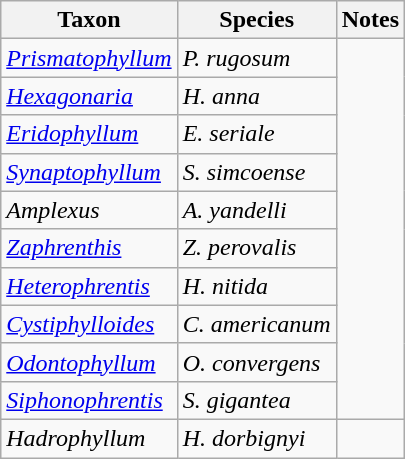<table class="wikitable sortable">
<tr>
<th>Taxon</th>
<th>Species</th>
<th>Notes</th>
</tr>
<tr>
<td><em><a href='#'>Prismatophyllum</a></em></td>
<td><em>P. rugosum</em></td>
<td rowspan="10"></td>
</tr>
<tr>
<td><em><a href='#'>Hexagonaria</a></em></td>
<td><em>H. anna</em></td>
</tr>
<tr>
<td><em><a href='#'>Eridophyllum</a></em></td>
<td><em>E. seriale</em></td>
</tr>
<tr>
<td><em><a href='#'>Synaptophyllum</a></em></td>
<td><em>S. simcoense</em></td>
</tr>
<tr>
<td><em>Amplexus</em></td>
<td><em>A. yandelli</em></td>
</tr>
<tr>
<td><em><a href='#'>Zaphrenthis</a></em></td>
<td><em>Z. perovalis</em></td>
</tr>
<tr>
<td><em><a href='#'>Heterophrentis</a></em></td>
<td><em>H. nitida</em></td>
</tr>
<tr>
<td><em><a href='#'>Cystiphylloides</a></em></td>
<td><em>C. americanum</em></td>
</tr>
<tr>
<td><em><a href='#'>Odontophyllum</a></em></td>
<td><em>O. convergens</em></td>
</tr>
<tr>
<td><em><a href='#'>Siphonophrentis</a></em></td>
<td><em>S. gigantea</em></td>
</tr>
<tr>
<td><em>Hadrophyllum</em></td>
<td><em>H. dorbignyi</em></td>
<td></td>
</tr>
</table>
